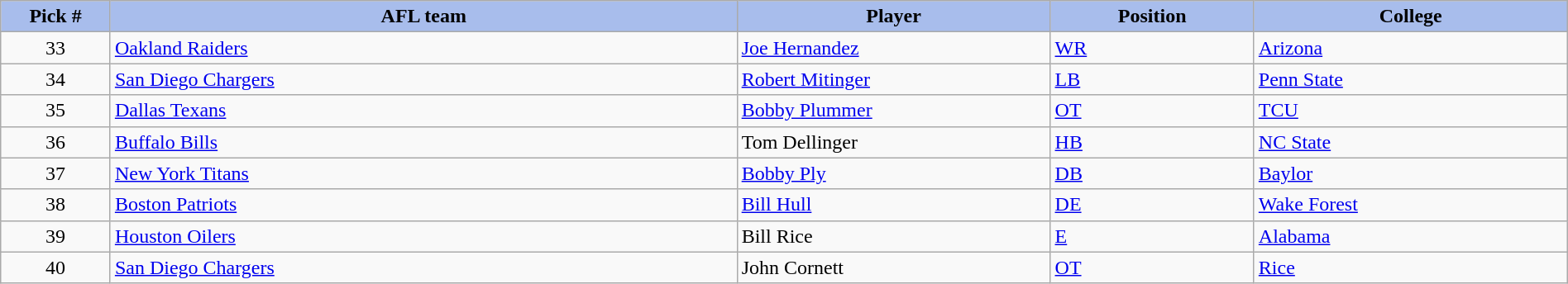<table class="wikitable sortable sortable" style="width: 100%">
<tr>
<th style="background:#A8BDEC;" width=7%>Pick #</th>
<th width=40% style="background:#A8BDEC;">AFL team</th>
<th width=20% style="background:#A8BDEC;">Player</th>
<th width=13% style="background:#A8BDEC;">Position</th>
<th style="background:#A8BDEC;">College</th>
</tr>
<tr>
<td align="center">33</td>
<td><a href='#'>Oakland Raiders</a></td>
<td><a href='#'>Joe Hernandez</a></td>
<td><a href='#'>WR</a></td>
<td><a href='#'>Arizona</a></td>
</tr>
<tr>
<td align="center">34</td>
<td><a href='#'>San Diego Chargers</a></td>
<td><a href='#'>Robert Mitinger</a></td>
<td><a href='#'>LB</a></td>
<td><a href='#'>Penn State</a></td>
</tr>
<tr>
<td align="center">35</td>
<td><a href='#'>Dallas Texans</a></td>
<td><a href='#'>Bobby Plummer</a></td>
<td><a href='#'>OT</a></td>
<td><a href='#'>TCU</a></td>
</tr>
<tr>
<td align="center">36</td>
<td><a href='#'>Buffalo Bills</a></td>
<td>Tom Dellinger</td>
<td><a href='#'>HB</a></td>
<td><a href='#'>NC State</a></td>
</tr>
<tr>
<td align="center">37</td>
<td><a href='#'>New York Titans</a></td>
<td><a href='#'>Bobby Ply</a></td>
<td><a href='#'>DB</a></td>
<td><a href='#'>Baylor</a></td>
</tr>
<tr>
<td align="center">38</td>
<td><a href='#'>Boston Patriots</a></td>
<td><a href='#'>Bill Hull</a></td>
<td><a href='#'>DE</a></td>
<td><a href='#'>Wake Forest</a></td>
</tr>
<tr>
<td align="center">39</td>
<td><a href='#'>Houston Oilers</a></td>
<td>Bill Rice</td>
<td><a href='#'>E</a></td>
<td><a href='#'>Alabama</a></td>
</tr>
<tr>
<td align="center">40</td>
<td><a href='#'>San Diego Chargers</a></td>
<td>John Cornett</td>
<td><a href='#'>OT</a></td>
<td><a href='#'>Rice</a></td>
</tr>
</table>
